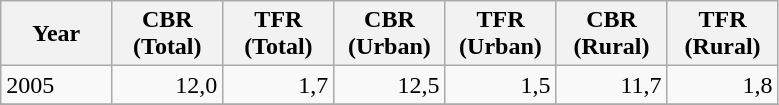<table class="wikitable">
<tr>
<th style="width:50pt;">Year</th>
<th style="width:50pt;">CBR (Total)</th>
<th style="width:50pt;">TFR (Total)</th>
<th style="width:50pt;">CBR (Urban)</th>
<th style="width:50pt;">TFR (Urban)</th>
<th style="width:50pt;">CBR (Rural)</th>
<th style="width:50pt;">TFR (Rural)</th>
</tr>
<tr>
<td>2005</td>
<td style="text-align:right;">12,0</td>
<td style="text-align:right;">1,7</td>
<td style="text-align:right;">12,5</td>
<td style="text-align:right;">1,5</td>
<td style="text-align:right;">11,7</td>
<td style="text-align:right;">1,8</td>
</tr>
<tr>
</tr>
</table>
